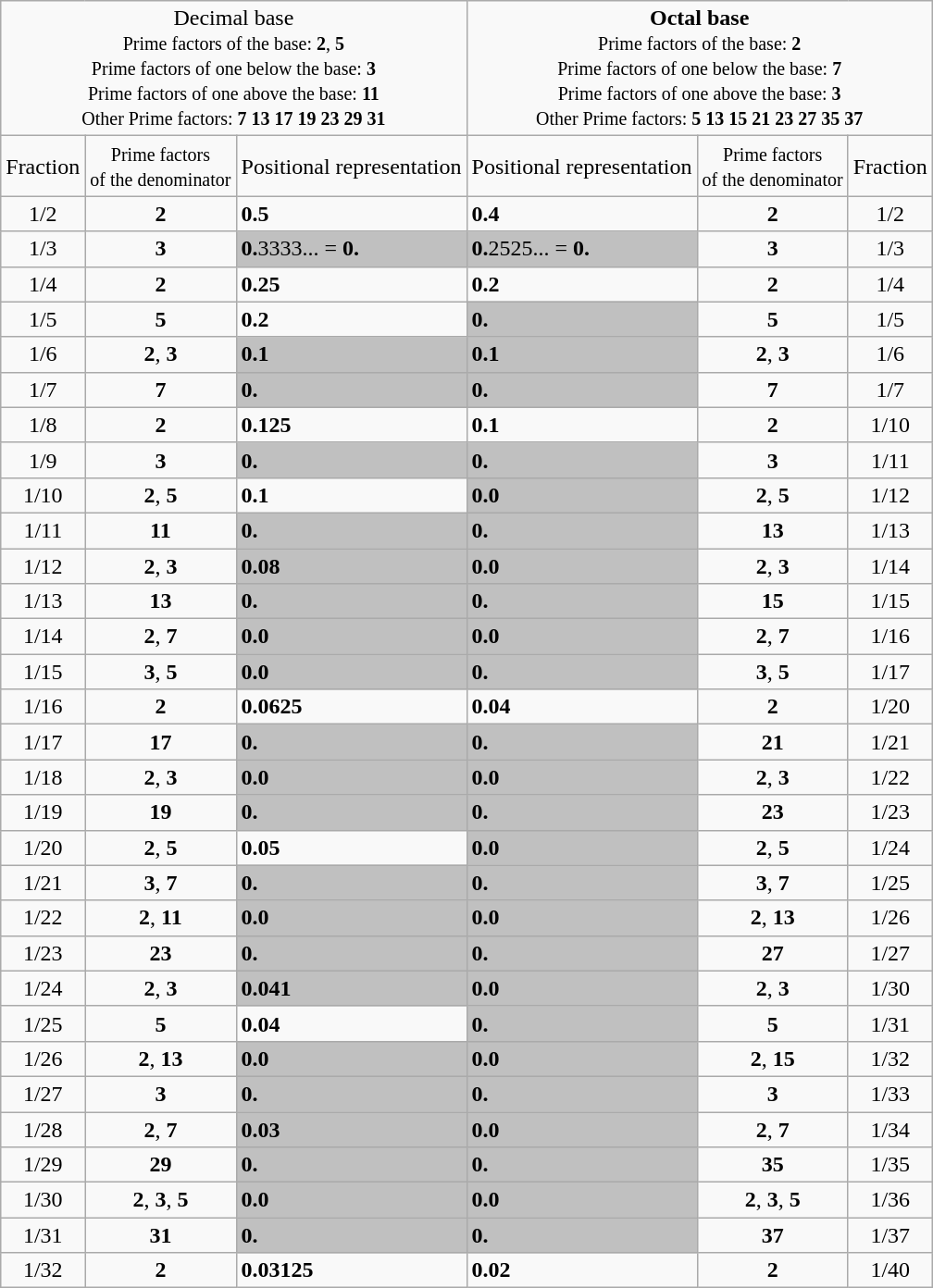<table class="wikitable">
<tr>
<td colspan="3" align="center">Decimal base<br><small>Prime factors of the base: <span><strong>2</strong></span>, <span><strong>5</strong></span></small><br><small>Prime factors of one below the base: <span><strong>3</strong></span></small><br><small>Prime factors of one above the base: <span><strong>11</strong></span></small><br><small>Other Prime factors: <span><strong>7 13 17 19 23 29 31</strong></span></small></td>
<td colspan="3" align="center"><strong>Octal base</strong><br><small>Prime factors of the base: <span><strong>2</strong></span></small><br><small>Prime factors of one below the base: <span><strong>7</strong></span></small><br><small>Prime factors of one above the base: <span><strong>3</strong></span></small><br><small>Other Prime factors: <span><strong>5 13 15 21 23 27 35 37</strong></span></small></td>
</tr>
<tr>
<td align="center">Fraction</td>
<td align="center"><small>Prime factors<br>of the denominator</small></td>
<td align="center">Positional representation</td>
<td align="center">Positional representation</td>
<td align="center"><small>Prime factors<br>of the denominator</small></td>
<td align="center">Fraction</td>
</tr>
<tr>
<td align="center">1/2</td>
<td align="center"><span><strong>2</strong></span></td>
<td><strong>0.5</strong></td>
<td><strong>0.4</strong></td>
<td align="center"><span><strong>2</strong></span></td>
<td align="center">1/2</td>
</tr>
<tr>
<td align="center">1/3</td>
<td align="center"><span><strong>3</strong></span></td>
<td bgcolor=#c0c0c0><strong>0.</strong>3333... = <strong>0.</strong></td>
<td bgcolor=#c0c0c0><strong>0.</strong>2525... = <strong>0.</strong></td>
<td align="center"><span><strong>3</strong></span></td>
<td align="center">1/3</td>
</tr>
<tr>
<td align="center">1/4</td>
<td align="center"><span><strong>2</strong></span></td>
<td><strong>0.25</strong></td>
<td><strong>0.2</strong></td>
<td align="center"><span><strong>2</strong></span></td>
<td align="center">1/4</td>
</tr>
<tr>
<td align="center">1/5</td>
<td align="center"><span><strong>5</strong></span></td>
<td><strong>0.2</strong></td>
<td bgcolor=#c0c0c0><strong>0.</strong></td>
<td align="center"><span><strong>5</strong></span></td>
<td align="center">1/5</td>
</tr>
<tr>
<td align="center">1/6</td>
<td align="center"><span><strong>2</strong></span>, <span><strong>3</strong></span></td>
<td bgcolor=#c0c0c0><strong>0.1</strong></td>
<td bgcolor=#c0c0c0><strong>0.1</strong></td>
<td align="center"><span><strong>2</strong></span>, <span><strong>3</strong></span></td>
<td align="center">1/6</td>
</tr>
<tr>
<td align="center">1/7</td>
<td align="center"><span><strong>7</strong></span></td>
<td bgcolor=#c0c0c0><strong>0.</strong></td>
<td bgcolor=#c0c0c0><strong>0.</strong></td>
<td align="center"><span><strong>7</strong></span></td>
<td align="center">1/7</td>
</tr>
<tr>
<td align="center">1/8</td>
<td align="center"><span><strong>2</strong></span></td>
<td><strong>0.125</strong></td>
<td><strong>0.1</strong></td>
<td align="center"><span><strong>2</strong></span></td>
<td align="center">1/10</td>
</tr>
<tr>
<td align="center">1/9</td>
<td align="center"><span><strong>3</strong></span></td>
<td bgcolor=#c0c0c0><strong>0.</strong></td>
<td bgcolor=#c0c0c0><strong>0.</strong></td>
<td align="center"><span><strong>3</strong></span></td>
<td align="center">1/11</td>
</tr>
<tr>
<td align="center">1/10</td>
<td align="center"><span><strong>2</strong></span>, <span><strong>5</strong></span></td>
<td><strong>0.1</strong></td>
<td bgcolor=#c0c0c0><strong>0.0</strong></td>
<td align="center"><span><strong>2</strong></span>, <span><strong>5</strong></span></td>
<td align="center">1/12</td>
</tr>
<tr>
<td align="center">1/11</td>
<td align="center"><span><strong>11</strong></span></td>
<td bgcolor=#c0c0c0><strong>0.</strong></td>
<td bgcolor=#c0c0c0><strong>0.</strong></td>
<td align="center"><span><strong>13</strong></span></td>
<td align="center">1/13</td>
</tr>
<tr>
<td align="center">1/12</td>
<td align="center"><span><strong>2</strong></span>, <span><strong>3</strong></span></td>
<td bgcolor=#c0c0c0><strong>0.08</strong></td>
<td bgcolor=#c0c0c0><strong>0.0</strong></td>
<td align="center"><span><strong>2</strong></span>, <span><strong>3</strong></span></td>
<td align="center">1/14</td>
</tr>
<tr>
<td align="center">1/13</td>
<td align="center"><span><strong>13</strong></span></td>
<td bgcolor=#c0c0c0><strong>0.</strong></td>
<td bgcolor=#c0c0c0><strong>0.</strong></td>
<td align="center"><span><strong>15</strong></span></td>
<td align="center">1/15</td>
</tr>
<tr>
<td align="center">1/14</td>
<td align="center"><span><strong>2</strong></span>, <span><strong>7</strong></span></td>
<td bgcolor=#c0c0c0><strong>0.0</strong></td>
<td bgcolor=#c0c0c0><strong>0.0</strong></td>
<td align="center"><span><strong>2</strong></span>, <span><strong>7</strong></span></td>
<td align="center">1/16</td>
</tr>
<tr>
<td align="center">1/15</td>
<td align="center"><span><strong>3</strong></span>, <span><strong>5</strong></span></td>
<td bgcolor=#c0c0c0><strong>0.0</strong></td>
<td bgcolor=#c0c0c0><strong>0.</strong></td>
<td align="center"><span><strong>3</strong></span>, <span><strong>5</strong></span></td>
<td align="center">1/17</td>
</tr>
<tr>
<td align="center">1/16</td>
<td align="center"><span><strong>2</strong></span></td>
<td><strong>0.0625</strong></td>
<td><strong>0.04</strong></td>
<td align="center"><span><strong>2</strong></span></td>
<td align="center">1/20</td>
</tr>
<tr>
<td align="center">1/17</td>
<td align="center"><span><strong>17</strong></span></td>
<td bgcolor=#c0c0c0><strong>0.</strong></td>
<td bgcolor=#c0c0c0><strong>0.</strong></td>
<td align="center"><span><strong>21</strong></span></td>
<td align="center">1/21</td>
</tr>
<tr>
<td align="center">1/18</td>
<td align="center"><span><strong>2</strong></span>, <span><strong>3</strong></span></td>
<td bgcolor=#c0c0c0><strong>0.0</strong></td>
<td bgcolor=#c0c0c0><strong>0.0</strong></td>
<td align="center"><span><strong>2</strong></span>, <span><strong>3</strong></span></td>
<td align="center">1/22</td>
</tr>
<tr>
<td align="center">1/19</td>
<td align="center"><span><strong>19</strong></span></td>
<td bgcolor=#c0c0c0><strong>0.</strong></td>
<td bgcolor=#c0c0c0><strong>0.</strong></td>
<td align="center"><span><strong>23</strong></span></td>
<td align="center">1/23</td>
</tr>
<tr>
<td align="center">1/20</td>
<td align="center"><span><strong>2</strong></span>, <span><strong>5</strong></span></td>
<td><strong>0.05</strong></td>
<td bgcolor=#c0c0c0><strong>0.0</strong></td>
<td align="center"><span><strong>2</strong></span>, <span><strong>5</strong></span></td>
<td align="center">1/24</td>
</tr>
<tr>
<td align="center">1/21</td>
<td align="center"><span><strong>3</strong></span>, <span><strong>7</strong></span></td>
<td bgcolor=#c0c0c0><strong>0.</strong></td>
<td bgcolor=#c0c0c0><strong>0.</strong></td>
<td align="center"><span><strong>3</strong></span>, <span><strong>7</strong></span></td>
<td align="center">1/25</td>
</tr>
<tr>
<td align="center">1/22</td>
<td align="center"><span><strong>2</strong></span>, <span><strong>11</strong></span></td>
<td bgcolor=#c0c0c0><strong>0.0</strong></td>
<td bgcolor=#c0c0c0><strong>0.0</strong></td>
<td align="center"><span><strong>2</strong></span>, <span><strong>13</strong></span></td>
<td align="center">1/26</td>
</tr>
<tr>
<td align="center">1/23</td>
<td align="center"><span><strong>23</strong></span></td>
<td bgcolor=#c0c0c0><strong>0.</strong></td>
<td bgcolor=#c0c0c0><strong>0.</strong></td>
<td align="center"><span><strong>27</strong></span></td>
<td align="center">1/27</td>
</tr>
<tr>
<td align="center">1/24</td>
<td align="center"><span><strong>2</strong></span>, <span><strong>3</strong></span></td>
<td bgcolor=#c0c0c0><strong>0.041</strong></td>
<td bgcolor=#c0c0c0><strong>0.0</strong></td>
<td align="center"><span><strong>2</strong></span>, <span><strong>3</strong></span></td>
<td align="center">1/30</td>
</tr>
<tr>
<td align="center">1/25</td>
<td align="center"><span><strong>5</strong></span></td>
<td><strong>0.04</strong></td>
<td bgcolor=#c0c0c0><strong>0.</strong></td>
<td align="center"><span><strong>5</strong></span></td>
<td align="center">1/31</td>
</tr>
<tr>
<td align="center">1/26</td>
<td align="center"><span><strong>2</strong></span>, <span><strong>13</strong></span></td>
<td bgcolor=#c0c0c0><strong>0.0</strong></td>
<td bgcolor=#c0c0c0><strong>0.0</strong></td>
<td align="center"><span><strong>2</strong></span>, <span><strong>15</strong></span></td>
<td align="center">1/32</td>
</tr>
<tr>
<td align="center">1/27</td>
<td align="center"><span><strong>3</strong></span></td>
<td bgcolor=#c0c0c0><strong>0.</strong></td>
<td bgcolor=#c0c0c0><strong>0.</strong></td>
<td align="center"><span><strong>3</strong></span></td>
<td align="center">1/33</td>
</tr>
<tr>
<td align="center">1/28</td>
<td align="center"><span><strong>2</strong></span>, <span><strong>7</strong></span></td>
<td bgcolor=#c0c0c0><strong>0.03</strong></td>
<td bgcolor=#c0c0c0><strong>0.0</strong></td>
<td align="center"><span><strong>2</strong></span>, <span><strong>7</strong></span></td>
<td align="center">1/34</td>
</tr>
<tr>
<td align="center">1/29</td>
<td align="center"><span><strong>29</strong></span></td>
<td bgcolor=#c0c0c0><strong>0.</strong></td>
<td bgcolor=#c0c0c0><strong>0.</strong></td>
<td align="center"><span><strong>35</strong></span></td>
<td align="center">1/35</td>
</tr>
<tr>
<td align="center">1/30</td>
<td align="center"><span><strong>2</strong></span>, <span><strong>3</strong></span>, <span><strong>5</strong></span></td>
<td bgcolor=#c0c0c0><strong>0.0</strong></td>
<td bgcolor=#c0c0c0><strong>0.0</strong></td>
<td align="center"><span><strong>2</strong></span>, <span><strong>3</strong></span>, <span><strong>5</strong></span></td>
<td align="center">1/36</td>
</tr>
<tr>
<td align="center">1/31</td>
<td align="center"><span><strong>31</strong></span></td>
<td bgcolor=#c0c0c0><strong>0.</strong></td>
<td bgcolor=#c0c0c0><strong>0.</strong></td>
<td align="center"><span><strong>37</strong></span></td>
<td align="center">1/37</td>
</tr>
<tr>
<td align="center">1/32</td>
<td align="center"><span><strong>2</strong></span></td>
<td><strong>0.03125</strong></td>
<td><strong>0.02</strong></td>
<td align="center"><span><strong>2</strong></span></td>
<td align="center">1/40</td>
</tr>
</table>
